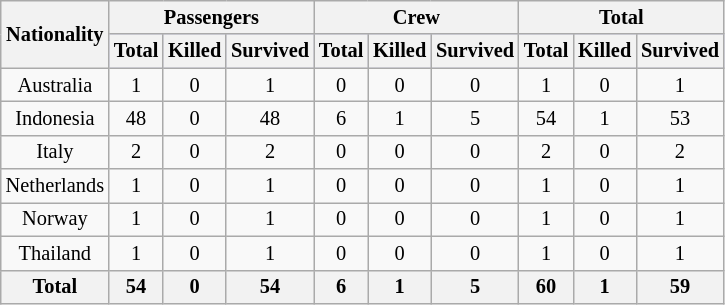<table class="wikitable sortable" style="text-align:center;font-size:85%">
<tr>
<th rowspan=2>Nationality</th>
<th colspan="3">Passengers</th>
<th colspan=3>Crew</th>
<th colspan=3>Total</th>
</tr>
<tr bgcolor=ccccff>
<th>Total</th>
<th>Killed</th>
<th>Survived</th>
<th>Total</th>
<th>Killed</th>
<th>Survived</th>
<th>Total</th>
<th>Killed</th>
<th>Survived</th>
</tr>
<tr>
<td>Australia</td>
<td>1</td>
<td>0</td>
<td>1</td>
<td>0</td>
<td>0</td>
<td>0</td>
<td>1</td>
<td>0</td>
<td>1</td>
</tr>
<tr>
<td>Indonesia</td>
<td>48</td>
<td>0</td>
<td>48</td>
<td>6</td>
<td>1</td>
<td>5</td>
<td>54</td>
<td>1</td>
<td>53</td>
</tr>
<tr>
<td>Italy</td>
<td>2</td>
<td>0</td>
<td>2</td>
<td>0</td>
<td>0</td>
<td>0</td>
<td>2</td>
<td>0</td>
<td>2</td>
</tr>
<tr>
<td>Netherlands</td>
<td>1</td>
<td>0</td>
<td>1</td>
<td>0</td>
<td>0</td>
<td>0</td>
<td>1</td>
<td>0</td>
<td>1</td>
</tr>
<tr>
<td>Norway</td>
<td>1</td>
<td>0</td>
<td>1</td>
<td>0</td>
<td>0</td>
<td>0</td>
<td>1</td>
<td>0</td>
<td>1</td>
</tr>
<tr>
<td>Thailand</td>
<td>1</td>
<td>0</td>
<td>1</td>
<td>0</td>
<td>0</td>
<td>0</td>
<td>1</td>
<td>0</td>
<td>1</td>
</tr>
<tr class="unsortable">
<th>Total</th>
<th>54</th>
<th>0</th>
<th>54</th>
<th>6</th>
<th>1</th>
<th>5</th>
<th>60</th>
<th>1</th>
<th>59</th>
</tr>
</table>
